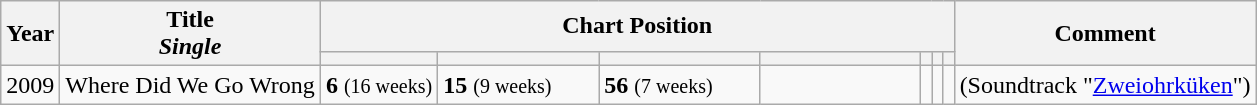<table class="wikitable">
<tr>
<th rowspan="2">Year</th>
<th rowspan="2">Title<br><em>Single</em></th>
<th colspan="7">Chart Position</th>
<th rowspan="2">Comment</th>
</tr>
<tr>
<th></th>
<th style="width:100px"></th>
<th style="width:100px"></th>
<th style="width:100px"></th>
<th></th>
<th></th>
<th></th>
</tr>
<tr>
<td>2009</td>
<td>Where Did We Go Wrong</td>
<td><strong>6</strong> <small>(16 weeks)</small></td>
<td><strong>15</strong> <small>(9 weeks)</small></td>
<td><strong>56</strong> <small>(7 weeks)</small></td>
<td></td>
<td></td>
<td></td>
<td></td>
<td>(Soundtrack "<a href='#'>Zweiohrküken</a>")</td>
</tr>
</table>
